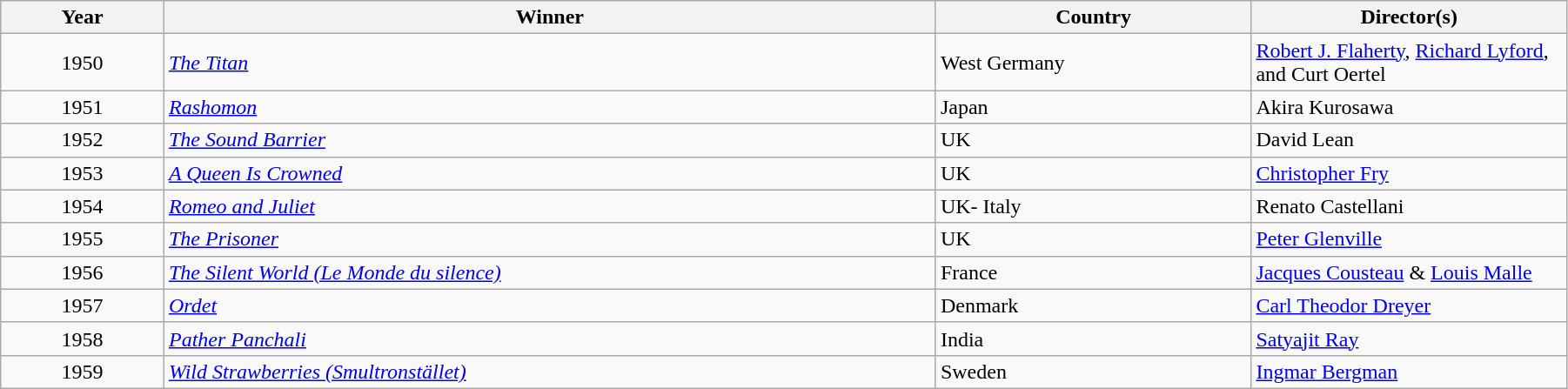<table class="wikitable" width="95%" cellpadding="5">
<tr>
<th width="100"><strong>Year</strong></th>
<th width="500"><strong>Winner</strong></th>
<th width="200"><strong>Country</strong></th>
<th width="200"><strong>Director(s)</strong></th>
</tr>
<tr>
<td style="text-align:center;">1950</td>
<td><em><a href='#'>The Titan</a></em></td>
<td>West Germany</td>
<td><a href='#'>Robert J. Flaherty</a>, <a href='#'>Richard Lyford</a>, and Curt Oertel</td>
</tr>
<tr>
<td style="text-align:center;">1951</td>
<td><em><a href='#'>Rashomon</a></em></td>
<td>Japan</td>
<td>Akira Kurosawa</td>
</tr>
<tr>
<td style="text-align:center;">1952</td>
<td><em><a href='#'>The Sound Barrier</a></em></td>
<td>UK</td>
<td>David Lean</td>
</tr>
<tr>
<td style="text-align:center;">1953</td>
<td><em><a href='#'>A Queen Is Crowned</a></em></td>
<td>UK</td>
<td><a href='#'>Christopher Fry</a></td>
</tr>
<tr>
<td style="text-align:center;">1954</td>
<td><em><a href='#'>Romeo and Juliet</a></em></td>
<td>UK- Italy</td>
<td>Renato Castellani</td>
</tr>
<tr>
<td style="text-align:center;">1955</td>
<td><em><a href='#'>The Prisoner</a></em></td>
<td>UK</td>
<td><a href='#'>Peter Glenville</a></td>
</tr>
<tr>
<td style="text-align:center;">1956</td>
<td><em><a href='#'>The Silent World (Le Monde du silence)</a></em></td>
<td>France</td>
<td><a href='#'>Jacques Cousteau</a> & <a href='#'>Louis Malle</a></td>
</tr>
<tr>
<td style="text-align:center;">1957</td>
<td><em><a href='#'>Ordet</a></em></td>
<td>Denmark</td>
<td><a href='#'>Carl Theodor Dreyer</a></td>
</tr>
<tr>
<td style="text-align:center;">1958</td>
<td><em><a href='#'>Pather Panchali</a></em></td>
<td>India</td>
<td><a href='#'>Satyajit Ray</a></td>
</tr>
<tr>
<td style="text-align:center;">1959</td>
<td><em><a href='#'>Wild Strawberries (Smultronstället)</a></em></td>
<td>Sweden</td>
<td><a href='#'>Ingmar Bergman</a></td>
</tr>
</table>
